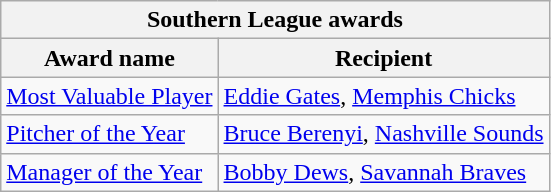<table class="wikitable">
<tr>
<th colspan="2">Southern League awards</th>
</tr>
<tr>
<th>Award name</th>
<th>Recipient</th>
</tr>
<tr>
<td><a href='#'>Most Valuable Player</a></td>
<td><a href='#'>Eddie Gates</a>, <a href='#'>Memphis Chicks</a></td>
</tr>
<tr>
<td><a href='#'>Pitcher of the Year</a></td>
<td><a href='#'>Bruce Berenyi</a>, <a href='#'>Nashville Sounds</a></td>
</tr>
<tr>
<td><a href='#'>Manager of the Year</a></td>
<td><a href='#'>Bobby Dews</a>, <a href='#'>Savannah Braves</a></td>
</tr>
</table>
